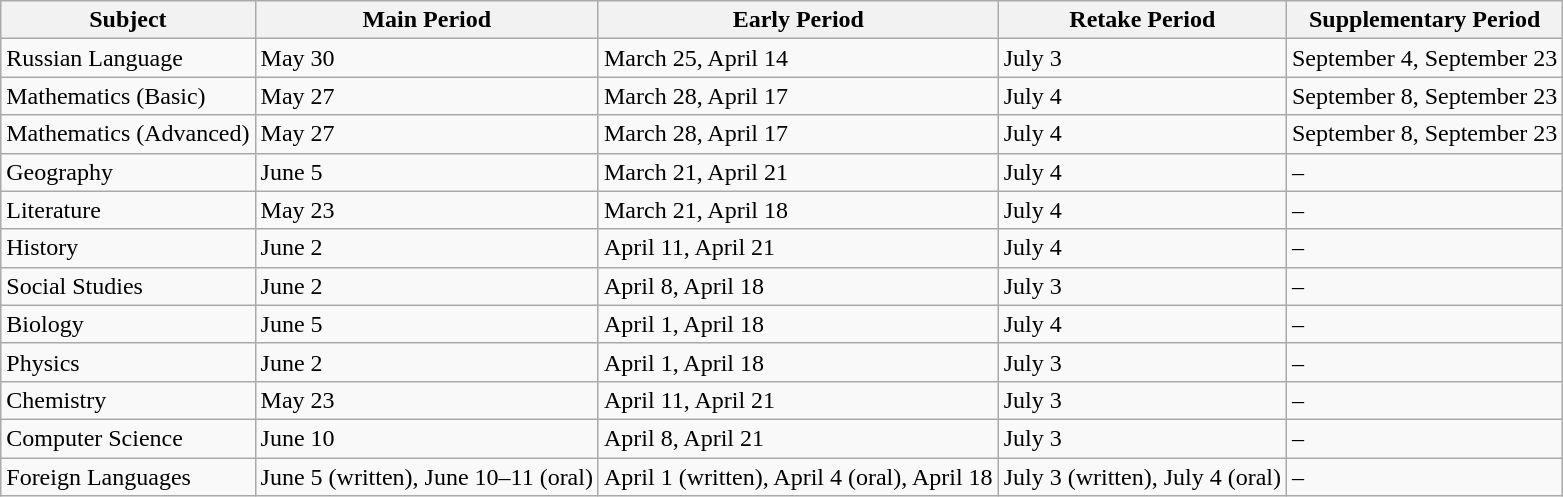<table class="wikitable">
<tr>
<th>Subject</th>
<th>Main Period</th>
<th>Early Period</th>
<th>Retake Period</th>
<th>Supplementary Period</th>
</tr>
<tr>
<td>Russian Language</td>
<td>May 30</td>
<td>March 25, April 14</td>
<td>July 3</td>
<td>September 4, September 23</td>
</tr>
<tr>
<td>Mathematics (Basic)</td>
<td>May 27</td>
<td>March 28, April 17</td>
<td>July 4</td>
<td>September 8, September 23</td>
</tr>
<tr>
<td>Mathematics (Advanced)</td>
<td>May 27</td>
<td>March 28, April 17</td>
<td>July 4</td>
<td>September 8, September 23</td>
</tr>
<tr>
<td>Geography</td>
<td>June 5</td>
<td>March 21, April 21</td>
<td>July 4</td>
<td>–</td>
</tr>
<tr>
<td>Literature</td>
<td>May 23</td>
<td>March 21, April 18</td>
<td>July 4</td>
<td>–</td>
</tr>
<tr>
<td>History</td>
<td>June 2</td>
<td>April 11, April 21</td>
<td>July 4</td>
<td>–</td>
</tr>
<tr>
<td>Social Studies</td>
<td>June 2</td>
<td>April 8, April 18</td>
<td>July 3</td>
<td>–</td>
</tr>
<tr>
<td>Biology</td>
<td>June 5</td>
<td>April 1, April 18</td>
<td>July 4</td>
<td>–</td>
</tr>
<tr>
<td>Physics</td>
<td>June 2</td>
<td>April 1, April 18</td>
<td>July 3</td>
<td>–</td>
</tr>
<tr>
<td>Chemistry</td>
<td>May 23</td>
<td>April 11, April 21</td>
<td>July 3</td>
<td>–</td>
</tr>
<tr>
<td>Computer Science</td>
<td>June 10</td>
<td>April 8, April 21</td>
<td>July 3</td>
<td>–</td>
</tr>
<tr>
<td>Foreign Languages</td>
<td>June 5 (written), June 10–11 (oral)</td>
<td>April 1 (written), April 4 (oral), April 18</td>
<td>July 3 (written), July 4 (oral)</td>
<td>–</td>
</tr>
</table>
